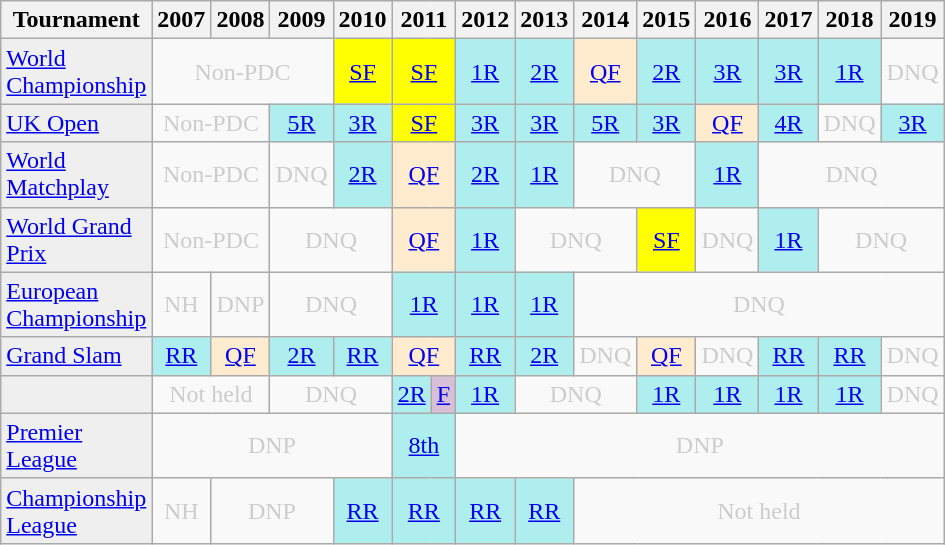<table class="wikitable" style="width:20%; margin:0">
<tr>
<th>Tournament</th>
<th>2007</th>
<th>2008</th>
<th>2009</th>
<th>2010</th>
<th colspan="2">2011</th>
<th>2012</th>
<th>2013</th>
<th>2014</th>
<th>2015</th>
<th>2016</th>
<th>2017</th>
<th>2018</th>
<th>2019</th>
</tr>
<tr>
<td style="background:#efefef;"><a href='#'>World Championship</a></td>
<td colspan="3" style="text-align:center; color:#ccc;">Non-PDC</td>
<td style="text-align:center; background:yellow;"><a href='#'>SF</a></td>
<td colspan="2"  style="text-align:center; background:yellow;"><a href='#'>SF</a></td>
<td style="text-align:center; background:#afeeee;"><a href='#'>1R</a></td>
<td style="text-align:center; background:#afeeee;"><a href='#'>2R</a></td>
<td style="text-align:center; background:#ffebcd;"><a href='#'>QF</a></td>
<td style="text-align:center; background:#afeeee;"><a href='#'>2R</a></td>
<td style="text-align:center; background:#afeeee;"><a href='#'>3R</a></td>
<td style="text-align:center; background:#afeeee;"><a href='#'>3R</a></td>
<td style="text-align:center; background:#afeeee;"><a href='#'>1R</a></td>
<td style="text-align:center; color:#ccc;">DNQ</td>
</tr>
<tr>
<td style="background:#efefef;"><a href='#'>UK Open</a></td>
<td colspan="2" style="text-align:center; color:#ccc;">Non-PDC</td>
<td style="text-align:center; background:#afeeee;"><a href='#'>5R</a></td>
<td style="text-align:center; background:#afeeee;"><a href='#'>3R</a></td>
<td colspan="2"  style="text-align:center; background:yellow;"><a href='#'>SF</a></td>
<td style="text-align:center; background:#afeeee;"><a href='#'>3R</a></td>
<td style="text-align:center; background:#afeeee;"><a href='#'>3R</a></td>
<td style="text-align:center; background:#afeeee;"><a href='#'>5R</a></td>
<td style="text-align:center; background:#afeeee;"><a href='#'>3R</a></td>
<td style="text-align:center; background:#ffebcd;"><a href='#'>QF</a></td>
<td style="text-align:center; background:#afeeee;"><a href='#'>4R</a></td>
<td style="text-align:center; color:#ccc;">DNQ</td>
<td style="text-align:center; background:#afeeee;"><a href='#'>3R</a></td>
</tr>
<tr>
<td style="background:#efefef;"><a href='#'>World Matchplay</a></td>
<td colspan="2" style="text-align:center; color:#ccc;">Non-PDC</td>
<td style="text-align:center; color:#ccc;">DNQ</td>
<td style="text-align:center; background:#afeeee;"><a href='#'>2R</a></td>
<td colspan="2"  style="text-align:center; background:#ffebcd;"><a href='#'>QF</a></td>
<td style="text-align:center; background:#afeeee;"><a href='#'>2R</a></td>
<td style="text-align:center; background:#afeeee;"><a href='#'>1R</a></td>
<td colspan="2" style="text-align:center; color:#ccc;">DNQ</td>
<td style="text-align:center; background:#afeeee;"><a href='#'>1R</a></td>
<td colspan="3" style="text-align:center; color:#ccc;">DNQ</td>
</tr>
<tr>
<td style="background:#efefef;"><a href='#'>World Grand Prix</a></td>
<td colspan="2" style="text-align:center; color:#ccc;">Non-PDC</td>
<td colspan="2" style="text-align:center; color:#ccc;">DNQ</td>
<td colspan="2"  style="text-align:center; background:#ffebcd;"><a href='#'>QF</a></td>
<td style="text-align:center; background:#afeeee;"><a href='#'>1R</a></td>
<td colspan="2" style="text-align:center; color:#ccc;">DNQ</td>
<td style="text-align:center; background:yellow;"><a href='#'>SF</a></td>
<td style="text-align:center; color:#ccc;">DNQ</td>
<td style="text-align:center; background:#afeeee;"><a href='#'>1R</a></td>
<td colspan="2" style="text-align:center; color:#ccc;">DNQ</td>
</tr>
<tr>
<td style="background:#efefef;"><a href='#'>European Championship</a></td>
<td style="text-align:center; color:#ccc;">NH</td>
<td style="text-align:center; color:#ccc;">DNP</td>
<td colspan="2" style="text-align:center; color:#ccc;">DNQ</td>
<td colspan="2" style="text-align:center; background:#afeeee;"><a href='#'>1R</a></td>
<td style="text-align:center; background:#afeeee;"><a href='#'>1R</a></td>
<td style="text-align:center; background:#afeeee;"><a href='#'>1R</a></td>
<td colspan="6" style="text-align:center; color:#ccc;">DNQ</td>
</tr>
<tr>
<td style="background:#efefef;"><a href='#'>Grand Slam</a></td>
<td style="text-align:center; background:#afeeee;"><a href='#'>RR</a></td>
<td style="text-align:center; background:#ffebcd;"><a href='#'>QF</a></td>
<td style="text-align:center; background:#afeeee;"><a href='#'>2R</a></td>
<td style="text-align:center; background:#afeeee;"><a href='#'>RR</a></td>
<td colspan="2"  style="text-align:center; background:#ffebcd;"><a href='#'>QF</a></td>
<td style="text-align:center; background:#afeeee;"><a href='#'>RR</a></td>
<td style="text-align:center; background:#afeeee;"><a href='#'>2R</a></td>
<td style="text-align:center; color:#ccc;">DNQ</td>
<td style="text-align:center; background:#ffebcd;"><a href='#'>QF</a></td>
<td style="text-align:center; color:#ccc;">DNQ</td>
<td style="text-align:center; background:#afeeee;"><a href='#'>RR</a></td>
<td style="text-align:center; background:#afeeee;"><a href='#'>RR</a></td>
<td style="text-align:center; color:#ccc;">DNQ</td>
</tr>
<tr>
<td style="background:#efefef;"></td>
<td colspan="2" style="text-align:center; color:#ccc;">Not held</td>
<td colspan="2" style="text-align:center; color:#ccc;">DNQ</td>
<td style="text-align:center; background:#afeeee;"><a href='#'>2R</a></td>
<td style="text-align:center; background:thistle;"><a href='#'>F</a></td>
<td style="text-align:center; background:#afeeee;"><a href='#'>1R</a></td>
<td colspan="2" style="text-align:center; color:#ccc;">DNQ</td>
<td style="text-align:center; background:#afeeee;"><a href='#'>1R</a></td>
<td style="text-align:center; background:#afeeee;"><a href='#'>1R</a></td>
<td style="text-align:center; background:#afeeee;"><a href='#'>1R</a></td>
<td style="text-align:center; background:#afeeee;"><a href='#'>1R</a></td>
<td style="text-align:center; color:#ccc;">DNQ</td>
</tr>
<tr>
<td style="background:#efefef;"><a href='#'>Premier League</a></td>
<td colspan="4" style="text-align:center; color:#ccc;">DNP</td>
<td colspan="2" style="text-align:center; background:#afeeee;"><a href='#'>8th</a></td>
<td colspan="8" style="text-align:center; color:#ccc;">DNP</td>
</tr>
<tr>
<td style="background:#efefef;"><a href='#'>Championship League</a></td>
<td style="text-align:center; color:#ccc;">NH</td>
<td colspan="2" style="text-align:center; color:#ccc;">DNP</td>
<td style="text-align:center; background:#afeeee;"><a href='#'>RR</a></td>
<td colspan="2" style="text-align:center; background:#afeeee;"><a href='#'>RR</a></td>
<td style="text-align:center; background:#afeeee;"><a href='#'>RR</a></td>
<td style="text-align:center; background:#afeeee;"><a href='#'>RR</a></td>
<td colspan="6" style="text-align:center; color:#ccc;">Not held</td>
</tr>
</table>
